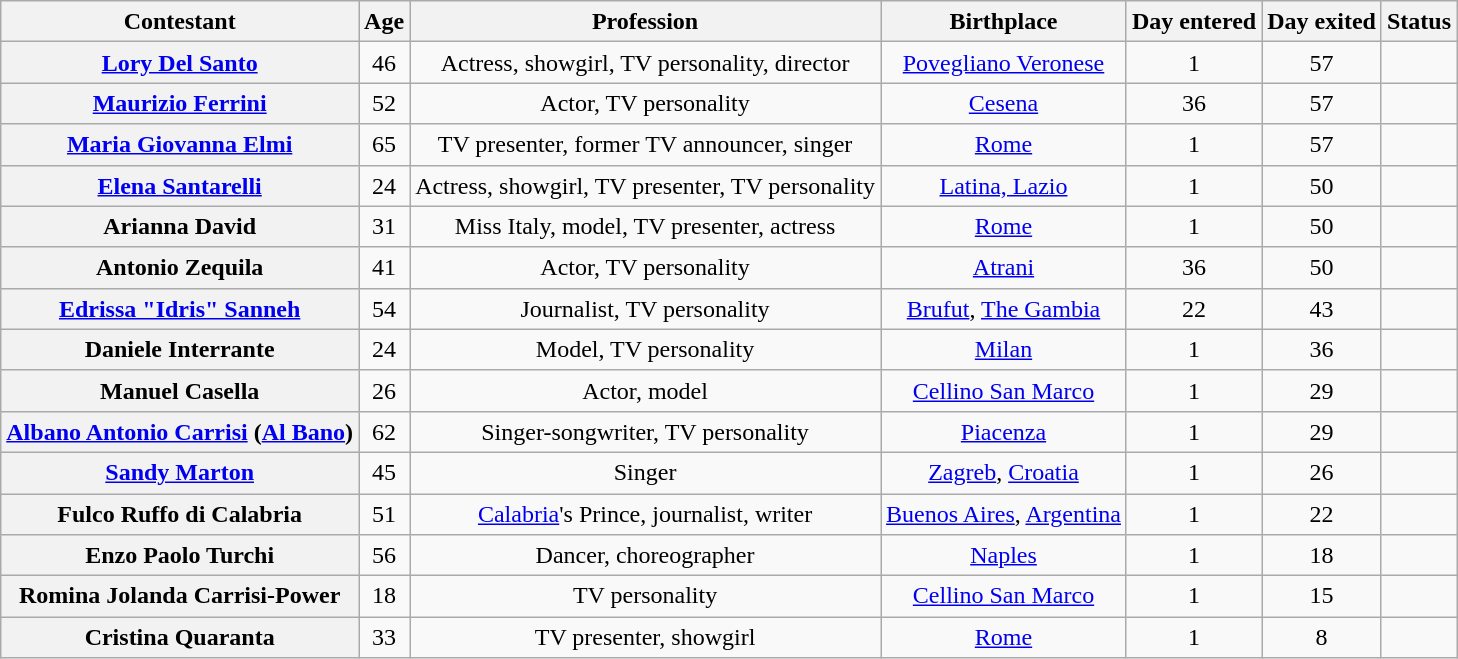<table class="wikitable sortable" style="text-align:center; line-height:20px; width:auto;">
<tr>
<th>Contestant</th>
<th>Age</th>
<th>Profession</th>
<th>Birthplace</th>
<th>Day entered</th>
<th>Day exited</th>
<th>Status</th>
</tr>
<tr>
<th><a href='#'>Lory Del Santo</a></th>
<td>46</td>
<td>Actress, showgirl, TV personality, director</td>
<td><a href='#'>Povegliano Veronese</a></td>
<td>1</td>
<td>57</td>
<td></td>
</tr>
<tr>
<th><a href='#'>Maurizio Ferrini</a></th>
<td>52</td>
<td>Actor, TV personality</td>
<td><a href='#'>Cesena</a></td>
<td>36</td>
<td>57</td>
<td></td>
</tr>
<tr>
<th><a href='#'>Maria Giovanna Elmi</a></th>
<td>65</td>
<td>TV presenter, former TV announcer, singer</td>
<td><a href='#'>Rome</a></td>
<td>1</td>
<td>57</td>
<td></td>
</tr>
<tr>
<th><a href='#'>Elena Santarelli</a></th>
<td>24</td>
<td>Actress, showgirl, TV presenter, TV personality</td>
<td><a href='#'>Latina, Lazio</a></td>
<td>1</td>
<td>50</td>
<td></td>
</tr>
<tr>
<th>Arianna David</th>
<td>31</td>
<td>Miss Italy, model, TV presenter, actress</td>
<td><a href='#'>Rome</a></td>
<td>1</td>
<td>50</td>
<td></td>
</tr>
<tr>
<th>Antonio Zequila</th>
<td>41</td>
<td>Actor, TV personality</td>
<td><a href='#'>Atrani</a></td>
<td>36</td>
<td>50</td>
<td></td>
</tr>
<tr>
<th><a href='#'>Edrissa "Idris" Sanneh</a></th>
<td>54</td>
<td>Journalist, TV personality</td>
<td><a href='#'>Brufut</a>, <a href='#'>The Gambia</a></td>
<td>22</td>
<td>43</td>
<td></td>
</tr>
<tr>
<th>Daniele Interrante</th>
<td>24</td>
<td>Model, TV personality</td>
<td><a href='#'>Milan</a></td>
<td>1</td>
<td>36</td>
<td></td>
</tr>
<tr>
<th>Manuel Casella</th>
<td>26</td>
<td>Actor, model</td>
<td><a href='#'>Cellino San Marco</a></td>
<td>1</td>
<td>29</td>
<td></td>
</tr>
<tr>
<th><a href='#'>Albano Antonio Carrisi</a> (<a href='#'>Al Bano</a>)</th>
<td>62</td>
<td>Singer-songwriter, TV personality</td>
<td><a href='#'>Piacenza</a></td>
<td>1</td>
<td>29</td>
<td></td>
</tr>
<tr>
<th><a href='#'>Sandy Marton</a></th>
<td>45</td>
<td>Singer</td>
<td><a href='#'>Zagreb</a>, <a href='#'>Croatia</a></td>
<td>1</td>
<td>26</td>
<td></td>
</tr>
<tr>
<th>Fulco Ruffo di Calabria</th>
<td>51</td>
<td><a href='#'>Calabria</a>'s Prince, journalist, writer</td>
<td><a href='#'>Buenos Aires</a>, <a href='#'>Argentina</a></td>
<td>1</td>
<td>22</td>
<td></td>
</tr>
<tr>
<th>Enzo Paolo Turchi</th>
<td>56</td>
<td>Dancer, choreographer</td>
<td><a href='#'>Naples</a></td>
<td>1</td>
<td>18</td>
<td></td>
</tr>
<tr>
<th>Romina Jolanda Carrisi-Power</th>
<td>18</td>
<td>TV personality</td>
<td><a href='#'>Cellino San Marco</a></td>
<td>1</td>
<td>15</td>
<td></td>
</tr>
<tr>
<th>Cristina Quaranta</th>
<td>33</td>
<td>TV presenter, showgirl</td>
<td><a href='#'>Rome</a></td>
<td>1</td>
<td>8</td>
<td></td>
</tr>
</table>
